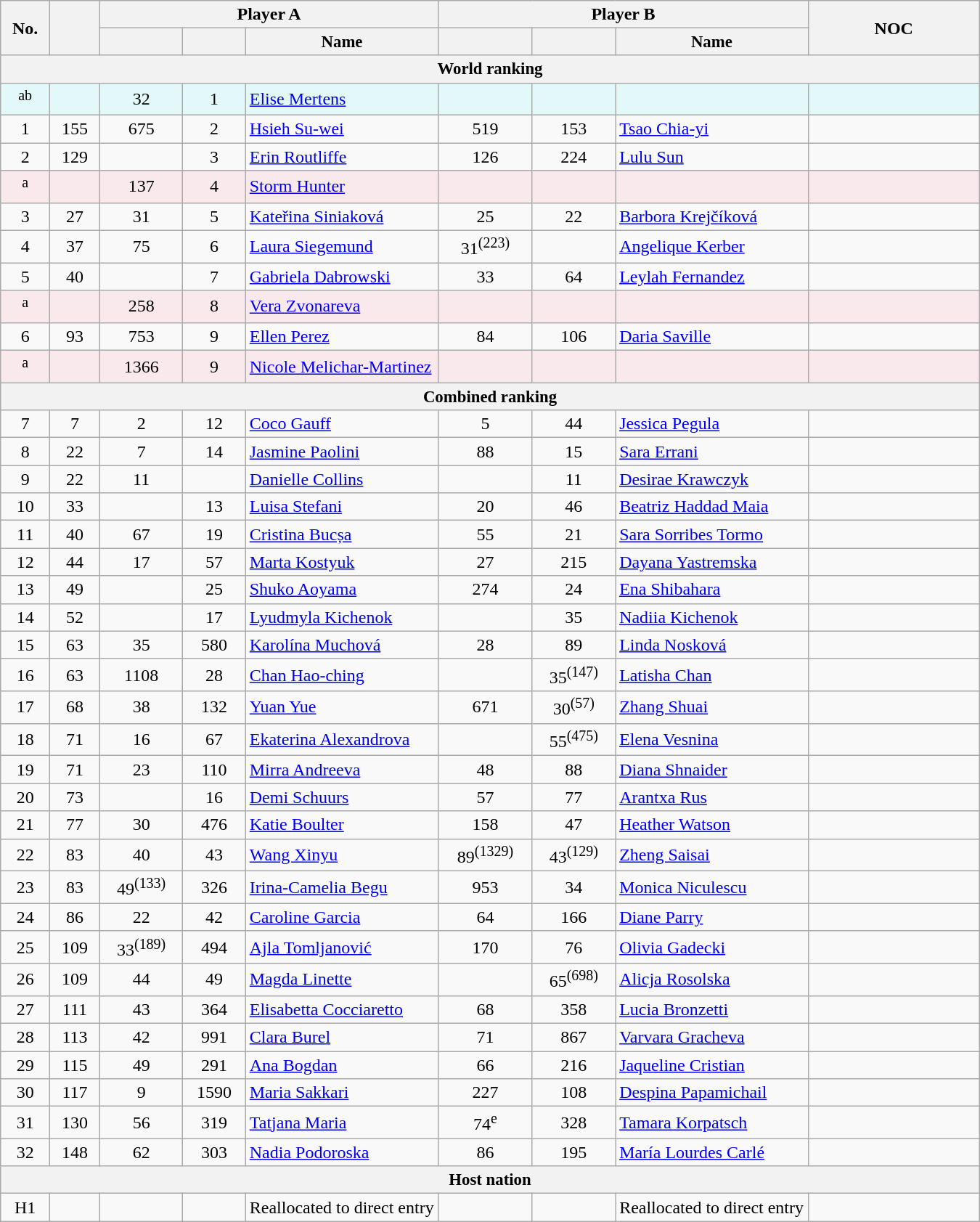<table class="sortable wikitable nowrap" style="text-align:center;" width=900>
<tr>
<th rowspan="2">No.</th>
<th rowspan="2"></th>
<th colspan="3">Player A</th>
<th colspan="3">Player B</th>
<th width=150 rowspan="2">NOC</th>
</tr>
<tr style="font-size: 95%">
<th></th>
<th></th>
<th width=170>Name</th>
<th></th>
<th></th>
<th width=170>Name</th>
</tr>
<tr style="font-size: 95%">
<th colspan="9">World ranking</th>
</tr>
<tr style="background-color:#E3F9F9">
<td><sup>ab</sup></td>
<td></td>
<td>32</td>
<td>1</td>
<td align=left><a href='#'>Elise Mertens</a></td>
<td></td>
<td></td>
<td align=left></td>
<td align="left"></td>
</tr>
<tr>
<td>1</td>
<td>155</td>
<td>675</td>
<td>2</td>
<td align=left><a href='#'>Hsieh Su-wei</a></td>
<td>519</td>
<td>153</td>
<td align=left><a href='#'>Tsao Chia-yi</a></td>
<td align="left"></td>
</tr>
<tr>
<td>2</td>
<td>129</td>
<td></td>
<td>3</td>
<td align=left><a href='#'>Erin Routliffe</a></td>
<td>126</td>
<td>224</td>
<td align=left><a href='#'>Lulu Sun</a></td>
<td align="left"></td>
</tr>
<tr style="background-color:#F9E9ED">
<td><sup>a</sup></td>
<td></td>
<td>137</td>
<td>4</td>
<td align=left><a href='#'>Storm Hunter</a></td>
<td></td>
<td></td>
<td align=left></td>
<td align="left"></td>
</tr>
<tr>
<td>3</td>
<td>27</td>
<td>31</td>
<td>5</td>
<td align=left><a href='#'>Kateřina Siniaková</a></td>
<td>25</td>
<td>22</td>
<td align=left><a href='#'>Barbora Krejčíková</a></td>
<td align="left"></td>
</tr>
<tr>
<td>4</td>
<td>37</td>
<td>75</td>
<td>6</td>
<td align=left><a href='#'>Laura Siegemund</a></td>
<td>31<sup>(223)</sup></td>
<td></td>
<td align=left><a href='#'>Angelique Kerber</a></td>
<td align="left"></td>
</tr>
<tr>
<td>5</td>
<td>40</td>
<td></td>
<td>7</td>
<td align=left><a href='#'>Gabriela Dabrowski</a></td>
<td>33</td>
<td>64</td>
<td align=left><a href='#'>Leylah Fernandez</a></td>
<td align="left"></td>
</tr>
<tr style="background-color:#F9E9ED">
<td><sup>a</sup></td>
<td></td>
<td>258</td>
<td>8</td>
<td align=left><a href='#'>Vera Zvonareva</a></td>
<td></td>
<td></td>
<td align=left></td>
<td align="left"></td>
</tr>
<tr>
<td>6</td>
<td>93</td>
<td>753</td>
<td>9</td>
<td align=left><a href='#'>Ellen Perez</a></td>
<td>84</td>
<td>106</td>
<td align=left><a href='#'>Daria Saville</a></td>
<td align="left"></td>
</tr>
<tr style="background-color:#F9E9ED">
<td><sup>a</sup></td>
<td></td>
<td>1366</td>
<td>9</td>
<td align="left"><a href='#'>Nicole Melichar-Martinez</a></td>
<td></td>
<td></td>
<td align="left"></td>
<td align="left"></td>
</tr>
<tr class="sortbottom" style="font-size: 95%">
<th colspan="9">Combined ranking</th>
</tr>
<tr>
<td>7</td>
<td>7</td>
<td>2</td>
<td>12</td>
<td align="left"><a href='#'>Coco Gauff</a></td>
<td>5</td>
<td>44</td>
<td align="left"><a href='#'>Jessica Pegula</a></td>
<td align="left"></td>
</tr>
<tr>
<td>8</td>
<td>22</td>
<td>7</td>
<td>14</td>
<td align=left><a href='#'>Jasmine Paolini</a></td>
<td>88</td>
<td>15</td>
<td align=left><a href='#'>Sara Errani</a></td>
<td align="left"></td>
</tr>
<tr>
<td>9</td>
<td>22</td>
<td>11</td>
<td></td>
<td align="left"><a href='#'>Danielle Collins</a></td>
<td></td>
<td>11</td>
<td align="left"><a href='#'>Desirae Krawczyk</a></td>
<td align="left"></td>
</tr>
<tr>
<td>10</td>
<td>33</td>
<td></td>
<td>13</td>
<td align="left"><a href='#'>Luisa Stefani</a></td>
<td>20</td>
<td>46</td>
<td align="left"><a href='#'>Beatriz Haddad Maia</a></td>
<td align="left"></td>
</tr>
<tr>
<td>11</td>
<td>40</td>
<td>67</td>
<td>19</td>
<td align=left><a href='#'>Cristina Bucșa</a></td>
<td>55</td>
<td>21</td>
<td align=left><a href='#'>Sara Sorribes Tormo</a></td>
<td align="left"></td>
</tr>
<tr>
<td>12</td>
<td>44</td>
<td>17</td>
<td>57</td>
<td align="left"><a href='#'>Marta Kostyuk</a></td>
<td>27</td>
<td>215</td>
<td align="left"><a href='#'>Dayana Yastremska</a></td>
<td align="left"></td>
</tr>
<tr>
<td>13</td>
<td>49</td>
<td></td>
<td>25</td>
<td align=left><a href='#'>Shuko Aoyama</a></td>
<td>274</td>
<td>24</td>
<td align=left><a href='#'>Ena Shibahara</a></td>
<td align="left"></td>
</tr>
<tr>
<td>14</td>
<td>52</td>
<td></td>
<td>17</td>
<td align="left"><a href='#'>Lyudmyla Kichenok</a></td>
<td></td>
<td>35</td>
<td align="left"><a href='#'>Nadiia Kichenok</a></td>
<td align="left"></td>
</tr>
<tr>
<td>15</td>
<td>63</td>
<td>35</td>
<td>580</td>
<td align=left><a href='#'>Karolína Muchová</a></td>
<td>28</td>
<td>89</td>
<td align=left><a href='#'>Linda Nosková</a></td>
<td align="left"></td>
</tr>
<tr>
<td>16</td>
<td>63</td>
<td>1108</td>
<td>28</td>
<td align=left><a href='#'>Chan Hao-ching</a></td>
<td></td>
<td>35<sup>(147)</sup></td>
<td align=left><a href='#'>Latisha Chan</a></td>
<td align="left"></td>
</tr>
<tr>
<td>17</td>
<td>68</td>
<td>38</td>
<td>132</td>
<td align=left><a href='#'>Yuan Yue</a></td>
<td>671</td>
<td>30<sup>(57)</sup></td>
<td align=left><a href='#'>Zhang Shuai</a></td>
<td align="left"></td>
</tr>
<tr>
<td>18</td>
<td>71</td>
<td>16</td>
<td>67</td>
<td align="left"><a href='#'>Ekaterina Alexandrova</a></td>
<td></td>
<td>55<sup>(475)</sup></td>
<td align="left"><a href='#'>Elena Vesnina</a></td>
<td align="left"></td>
</tr>
<tr>
<td>19</td>
<td>71</td>
<td>23</td>
<td>110</td>
<td align=left><a href='#'>Mirra Andreeva</a></td>
<td>48</td>
<td>88</td>
<td align=left><a href='#'>Diana Shnaider</a></td>
<td align="left"></td>
</tr>
<tr>
<td>20</td>
<td>73</td>
<td></td>
<td>16</td>
<td align=left><a href='#'>Demi Schuurs</a></td>
<td>57</td>
<td>77</td>
<td align=left><a href='#'>Arantxa Rus</a></td>
<td align="left"></td>
</tr>
<tr>
<td>21</td>
<td>77</td>
<td>30</td>
<td>476</td>
<td align="left"><a href='#'>Katie Boulter</a></td>
<td>158</td>
<td>47</td>
<td align="left"><a href='#'>Heather Watson</a></td>
<td align="left"></td>
</tr>
<tr>
<td>22</td>
<td>83</td>
<td>40</td>
<td>43</td>
<td align=left><a href='#'>Wang Xinyu</a></td>
<td>89<sup>(1329)</sup></td>
<td>43<sup>(129)</sup></td>
<td align=left><a href='#'>Zheng Saisai</a></td>
<td align="left"></td>
</tr>
<tr>
<td>23</td>
<td>83</td>
<td>49<sup>(133)</sup></td>
<td>326</td>
<td align=left><a href='#'>Irina-Camelia Begu</a></td>
<td>953</td>
<td>34</td>
<td align=left><a href='#'>Monica Niculescu</a></td>
<td align="left"></td>
</tr>
<tr>
<td>24</td>
<td>86</td>
<td>22</td>
<td>42</td>
<td align=left><a href='#'>Caroline Garcia</a></td>
<td>64</td>
<td>166</td>
<td align=left><a href='#'>Diane Parry</a></td>
<td align="left"></td>
</tr>
<tr>
<td>25</td>
<td>109</td>
<td>33<sup>(189)</sup></td>
<td>494</td>
<td align=left><a href='#'>Ajla Tomljanović</a></td>
<td>170</td>
<td>76</td>
<td align=left><a href='#'>Olivia Gadecki</a></td>
<td align="left"></td>
</tr>
<tr>
<td>26</td>
<td>109</td>
<td>44</td>
<td>49</td>
<td align=left><a href='#'>Magda Linette</a></td>
<td></td>
<td>65<sup>(698)</sup></td>
<td align=left><a href='#'>Alicja Rosolska</a></td>
<td align="left"></td>
</tr>
<tr>
<td>27</td>
<td>111</td>
<td>43</td>
<td>364</td>
<td align=left><a href='#'>Elisabetta Cocciaretto</a></td>
<td>68</td>
<td>358</td>
<td align=left><a href='#'>Lucia Bronzetti</a></td>
<td align="left"></td>
</tr>
<tr>
<td>28</td>
<td>113</td>
<td>42</td>
<td>991</td>
<td align=left><a href='#'>Clara Burel</a></td>
<td>71</td>
<td>867</td>
<td align=left><a href='#'>Varvara Gracheva</a></td>
<td align="left"></td>
</tr>
<tr>
<td>29</td>
<td>115</td>
<td>49</td>
<td>291</td>
<td align=left><a href='#'>Ana Bogdan</a></td>
<td>66</td>
<td>216</td>
<td align=left><a href='#'>Jaqueline Cristian</a></td>
<td align="left"></td>
</tr>
<tr>
<td>30</td>
<td>117</td>
<td>9</td>
<td>1590</td>
<td align=left><a href='#'>Maria Sakkari</a></td>
<td>227</td>
<td>108</td>
<td align=left><a href='#'>Despina Papamichail</a></td>
<td align="left"></td>
</tr>
<tr>
<td>31</td>
<td>130</td>
<td>56</td>
<td>319</td>
<td align=left><a href='#'>Tatjana Maria</a></td>
<td>74<sup>e</sup></td>
<td>328</td>
<td align=left><a href='#'>Tamara Korpatsch</a></td>
<td align="left"></td>
</tr>
<tr>
<td>32</td>
<td>148</td>
<td>62</td>
<td>303</td>
<td align="left"><a href='#'>Nadia Podoroska</a></td>
<td>86</td>
<td>195</td>
<td align="left"><a href='#'>María Lourdes Carlé</a></td>
<td align="left"></td>
</tr>
<tr class="sortbottom" style="font-size: 95%">
<th colspan="9">Host nation</th>
</tr>
<tr>
<td>H1</td>
<td></td>
<td></td>
<td></td>
<td align=left>Reallocated to direct entry</td>
<td></td>
<td></td>
<td align=left>Reallocated to direct entry</td>
<td align="left"></td>
</tr>
</table>
